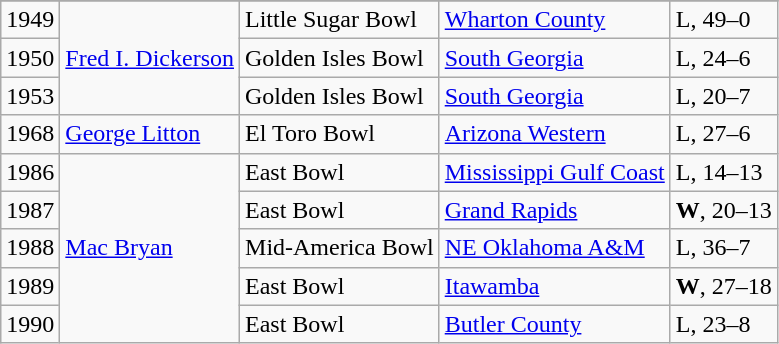<table class="wikitable">
<tr>
</tr>
<tr>
<td>1949</td>
<td rowspan=3><a href='#'>Fred I. Dickerson</a></td>
<td>Little Sugar Bowl</td>
<td><a href='#'>Wharton County</a></td>
<td>L, 49–0</td>
</tr>
<tr>
<td>1950</td>
<td>Golden Isles Bowl</td>
<td><a href='#'>South Georgia</a></td>
<td>L, 24–6</td>
</tr>
<tr>
<td>1953</td>
<td>Golden Isles Bowl</td>
<td><a href='#'>South Georgia</a></td>
<td>L, 20–7</td>
</tr>
<tr>
<td>1968</td>
<td><a href='#'>George Litton</a></td>
<td>El Toro Bowl</td>
<td><a href='#'>Arizona Western</a></td>
<td>L, 27–6</td>
</tr>
<tr>
<td>1986</td>
<td rowspan=5><a href='#'>Mac Bryan</a></td>
<td>East Bowl</td>
<td><a href='#'>Mississippi Gulf Coast</a></td>
<td>L, 14–13</td>
</tr>
<tr>
<td>1987</td>
<td>East Bowl</td>
<td><a href='#'>Grand Rapids</a></td>
<td><strong>W</strong>, 20–13</td>
</tr>
<tr>
<td>1988</td>
<td>Mid-America Bowl</td>
<td><a href='#'>NE Oklahoma A&M</a></td>
<td>L, 36–7</td>
</tr>
<tr>
<td>1989</td>
<td>East Bowl</td>
<td><a href='#'>Itawamba</a></td>
<td><strong>W</strong>, 27–18</td>
</tr>
<tr>
<td>1990</td>
<td>East Bowl</td>
<td><a href='#'>Butler County</a></td>
<td>L, 23–8</td>
</tr>
</table>
